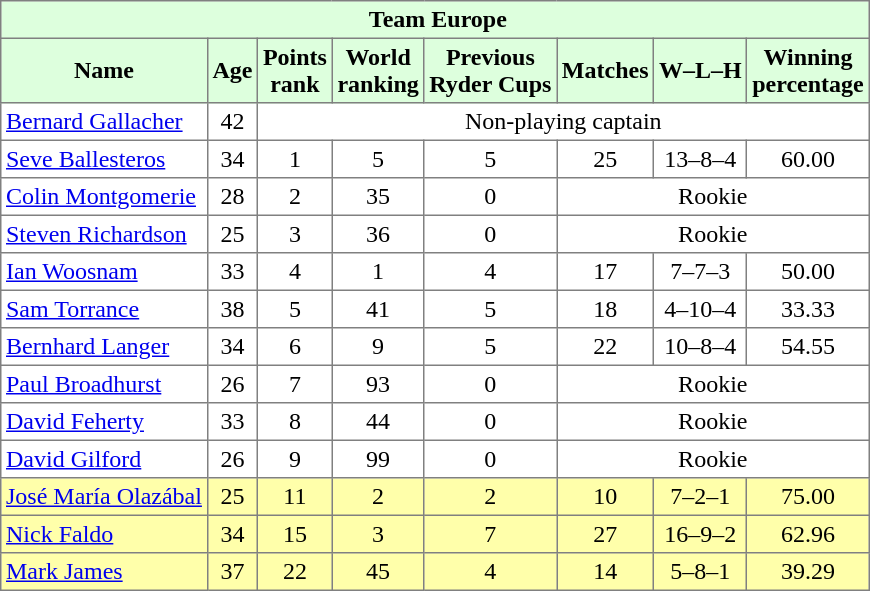<table border="1" cellpadding="3" style="border-collapse: collapse;text-align:center">
<tr style="background:#dfd;">
<td colspan="8"> <strong>Team Europe</strong></td>
</tr>
<tr style="background:#dfd;">
<th>Name</th>
<th>Age</th>
<th>Points<br>rank</th>
<th>World<br>ranking</th>
<th>Previous<br>Ryder Cups</th>
<th>Matches</th>
<th>W–L–H</th>
<th>Winning<br>percentage</th>
</tr>
<tr>
<td align=left> <a href='#'>Bernard Gallacher</a></td>
<td>42</td>
<td colspan="6">Non-playing captain</td>
</tr>
<tr>
<td align=left> <a href='#'>Seve Ballesteros</a></td>
<td>34</td>
<td>1</td>
<td>5</td>
<td>5</td>
<td>25</td>
<td>13–8–4</td>
<td>60.00</td>
</tr>
<tr>
<td align=left> <a href='#'>Colin Montgomerie</a></td>
<td>28</td>
<td>2</td>
<td>35</td>
<td>0</td>
<td colspan="3">Rookie</td>
</tr>
<tr>
<td align=left> <a href='#'>Steven Richardson</a></td>
<td>25</td>
<td>3</td>
<td>36</td>
<td>0</td>
<td colspan="3">Rookie</td>
</tr>
<tr>
<td align=left> <a href='#'>Ian Woosnam</a></td>
<td>33</td>
<td>4</td>
<td>1</td>
<td>4</td>
<td>17</td>
<td>7–7–3</td>
<td>50.00</td>
</tr>
<tr>
<td align=left> <a href='#'>Sam Torrance</a></td>
<td>38</td>
<td>5</td>
<td>41</td>
<td>5</td>
<td>18</td>
<td>4–10–4</td>
<td>33.33</td>
</tr>
<tr>
<td align=left> <a href='#'>Bernhard Langer</a></td>
<td>34</td>
<td>6</td>
<td>9</td>
<td>5</td>
<td>22</td>
<td>10–8–4</td>
<td>54.55</td>
</tr>
<tr>
<td align=left> <a href='#'>Paul Broadhurst</a></td>
<td>26</td>
<td>7</td>
<td>93</td>
<td>0</td>
<td colspan="3">Rookie</td>
</tr>
<tr>
<td align=left> <a href='#'>David Feherty</a></td>
<td>33</td>
<td>8</td>
<td>44</td>
<td>0</td>
<td colspan="3">Rookie</td>
</tr>
<tr>
<td align=left> <a href='#'>David Gilford</a></td>
<td>26</td>
<td>9</td>
<td>99</td>
<td>0</td>
<td colspan="3">Rookie</td>
</tr>
<tr style="background:#ffa;">
<td align=left> <a href='#'>José María Olazábal</a></td>
<td>25</td>
<td>11</td>
<td>2</td>
<td>2</td>
<td>10</td>
<td>7–2–1</td>
<td>75.00</td>
</tr>
<tr style="background:#ffa;">
<td align=left> <a href='#'>Nick Faldo</a></td>
<td>34</td>
<td>15</td>
<td>3</td>
<td>7</td>
<td>27</td>
<td>16–9–2</td>
<td>62.96</td>
</tr>
<tr style="background:#ffa;">
<td align=left> <a href='#'>Mark James</a></td>
<td>37</td>
<td>22</td>
<td>45</td>
<td>4</td>
<td>14</td>
<td>5–8–1</td>
<td>39.29</td>
</tr>
</table>
